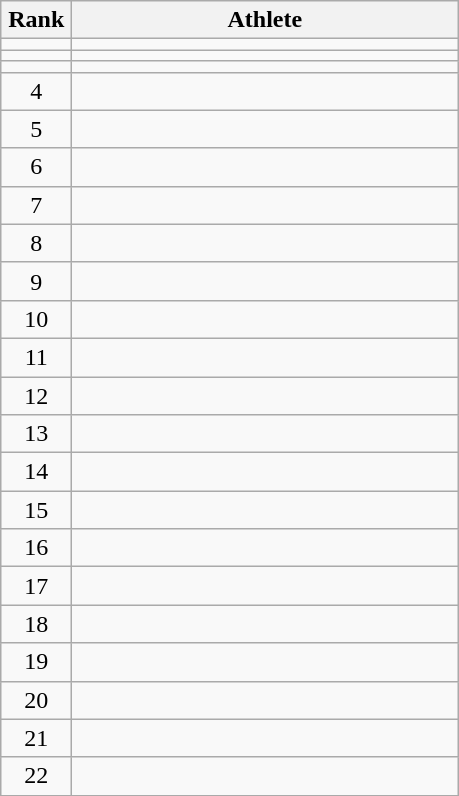<table class="wikitable" style="text-align: center;">
<tr>
<th width=40>Rank</th>
<th width=250>Athlete</th>
</tr>
<tr>
<td></td>
<td align="left"></td>
</tr>
<tr>
<td></td>
<td align="left"></td>
</tr>
<tr>
<td></td>
<td align="left"></td>
</tr>
<tr>
<td>4</td>
<td align="left"></td>
</tr>
<tr>
<td>5</td>
<td align="left"></td>
</tr>
<tr>
<td>6</td>
<td align="left"></td>
</tr>
<tr>
<td>7</td>
<td align="left"></td>
</tr>
<tr>
<td>8</td>
<td align="left"></td>
</tr>
<tr>
<td>9</td>
<td align="left"></td>
</tr>
<tr>
<td>10</td>
<td align="left"></td>
</tr>
<tr>
<td>11</td>
<td align="left"></td>
</tr>
<tr>
<td>12</td>
<td align="left"></td>
</tr>
<tr>
<td>13</td>
<td align="left"></td>
</tr>
<tr>
<td>14</td>
<td align="left"></td>
</tr>
<tr>
<td>15</td>
<td align="left"></td>
</tr>
<tr>
<td>16</td>
<td align="left"></td>
</tr>
<tr>
<td>17</td>
<td align="left"></td>
</tr>
<tr>
<td>18</td>
<td align="left"></td>
</tr>
<tr>
<td>19</td>
<td align="left"></td>
</tr>
<tr>
<td>20</td>
<td align="left"></td>
</tr>
<tr>
<td>21</td>
<td align="left"></td>
</tr>
<tr>
<td>22</td>
<td align="left"></td>
</tr>
</table>
